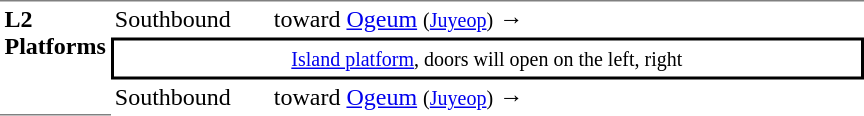<table table border=0 cellspacing=0 cellpadding=3>
<tr>
<td style="border-top:solid 1px gray;border-bottom:solid 1px gray;" width=50 rowspan=10 valign=top><strong>L2<br>Platforms</strong></td>
<td style="border-bottom:solid 0px gray;border-top:solid 1px gray;" width=100>Southbound</td>
<td style="border-bottom:solid 0px gray;border-top:solid 1px gray;" width=390>  toward <a href='#'>Ogeum</a> <small>(<a href='#'>Juyeop</a>)</small> →</td>
</tr>
<tr>
<td style="border-top:solid 2px black;border-right:solid 2px black;border-left:solid 2px black;border-bottom:solid 2px black;text-align:center;" colspan=2><small><a href='#'>Island platform</a>, doors will open on the left, right</small></td>
</tr>
<tr>
<td>Southbound</td>
<td>  toward <a href='#'>Ogeum</a> <small>(<a href='#'>Juyeop</a>)</small> →</td>
</tr>
</table>
